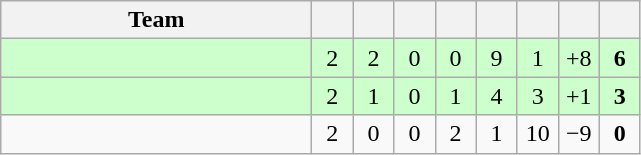<table class=wikitable style="text-align:center">
<tr>
<th width=200>Team</th>
<th width=20></th>
<th width=20></th>
<th width=20></th>
<th width=20></th>
<th width=20></th>
<th width=20></th>
<th width=20></th>
<th width=20></th>
</tr>
<tr bgcolor=#ccffcc>
<td align=left></td>
<td>2</td>
<td>2</td>
<td>0</td>
<td>0</td>
<td>9</td>
<td>1</td>
<td>+8</td>
<td><strong>6</strong></td>
</tr>
<tr bgcolor=#ccffcc>
<td align=left></td>
<td>2</td>
<td>1</td>
<td>0</td>
<td>1</td>
<td>4</td>
<td>3</td>
<td>+1</td>
<td><strong>3</strong></td>
</tr>
<tr>
<td align=left></td>
<td>2</td>
<td>0</td>
<td>0</td>
<td>2</td>
<td>1</td>
<td>10</td>
<td>−9</td>
<td><strong>0</strong></td>
</tr>
</table>
